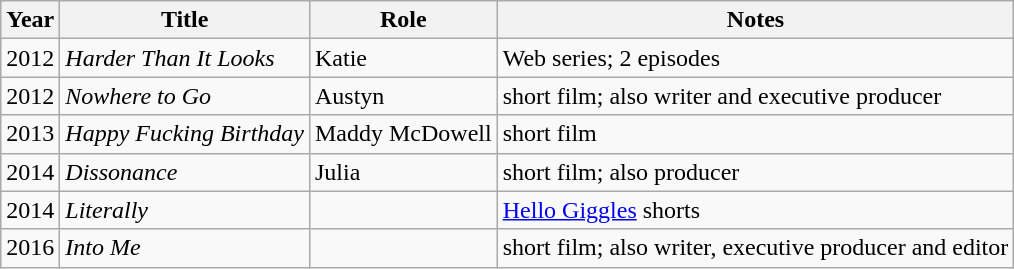<table class="wikitable sortable">
<tr>
<th>Year</th>
<th>Title</th>
<th>Role</th>
<th>Notes</th>
</tr>
<tr>
<td>2012</td>
<td><em>Harder Than It Looks</em></td>
<td>Katie</td>
<td>Web series; 2 episodes</td>
</tr>
<tr>
<td>2012</td>
<td><em>Nowhere to Go</em></td>
<td>Austyn</td>
<td>short film; also writer and executive producer</td>
</tr>
<tr>
<td>2013</td>
<td><em>Happy Fucking Birthday</em></td>
<td>Maddy McDowell</td>
<td>short film</td>
</tr>
<tr>
<td>2014</td>
<td><em>Dissonance</em></td>
<td>Julia</td>
<td>short film; also producer</td>
</tr>
<tr>
<td>2014</td>
<td><em>Literally</em></td>
<td></td>
<td><a href='#'>Hello Giggles</a> shorts</td>
</tr>
<tr>
<td>2016</td>
<td><em>Into Me</em></td>
<td></td>
<td>short film; also writer, executive producer and editor</td>
</tr>
</table>
